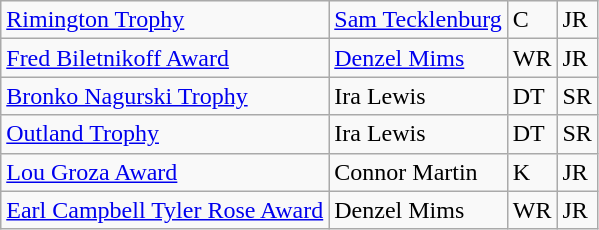<table class="wikitable">
<tr>
<td><a href='#'>Rimington Trophy</a></td>
<td><a href='#'>Sam Tecklenburg</a></td>
<td>C</td>
<td>JR</td>
</tr>
<tr>
<td><a href='#'>Fred Biletnikoff Award</a></td>
<td><a href='#'>Denzel Mims</a></td>
<td>WR</td>
<td>JR</td>
</tr>
<tr>
<td><a href='#'>Bronko Nagurski Trophy</a></td>
<td>Ira Lewis</td>
<td>DT</td>
<td>SR</td>
</tr>
<tr>
<td><a href='#'>Outland Trophy</a></td>
<td>Ira Lewis</td>
<td>DT</td>
<td>SR</td>
</tr>
<tr>
<td><a href='#'>Lou Groza Award</a></td>
<td>Connor Martin</td>
<td>K</td>
<td>JR</td>
</tr>
<tr>
<td><a href='#'>Earl Campbell Tyler Rose Award</a></td>
<td>Denzel Mims</td>
<td>WR</td>
<td>JR</td>
</tr>
</table>
